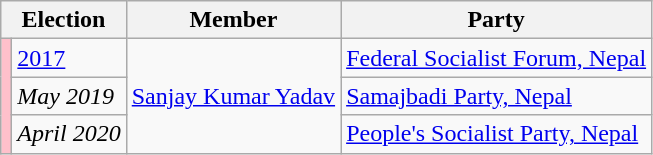<table class="wikitable">
<tr>
<th colspan="2">Election</th>
<th>Member</th>
<th>Party</th>
</tr>
<tr>
<td rowspan="3" style="background-color:pink"></td>
<td><a href='#'>2017</a></td>
<td rowspan="3"><a href='#'>Sanjay Kumar Yadav</a></td>
<td><a href='#'>Federal Socialist Forum, Nepal</a></td>
</tr>
<tr>
<td><em>May 2019</em></td>
<td><a href='#'>Samajbadi Party, Nepal</a></td>
</tr>
<tr>
<td><em>April 2020</em></td>
<td><a href='#'>People's Socialist Party, Nepal</a></td>
</tr>
</table>
